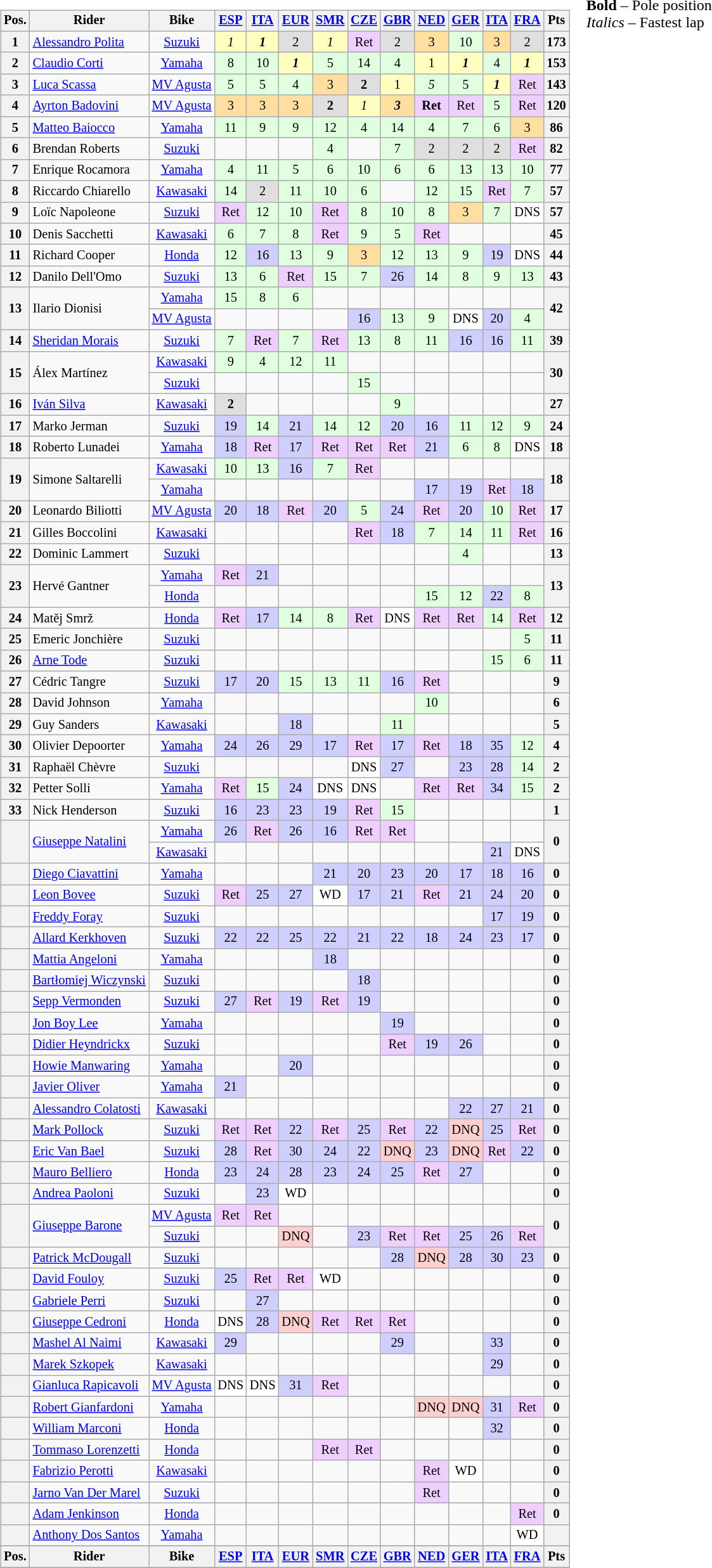<table>
<tr>
<td><br><table class="wikitable" style="font-size: 85%; text-align: center">
<tr valign="top">
<th valign="middle">Pos.</th>
<th valign="middle">Rider</th>
<th valign="middle">Bike</th>
<th><a href='#'>ESP</a><br></th>
<th><a href='#'>ITA</a><br></th>
<th><a href='#'>EUR</a><br></th>
<th><a href='#'>SMR</a><br></th>
<th><a href='#'>CZE</a><br></th>
<th><a href='#'>GBR</a><br></th>
<th><a href='#'>NED</a><br></th>
<th><a href='#'>GER</a><br></th>
<th><a href='#'>ITA</a><br></th>
<th><a href='#'>FRA</a><br></th>
<th valign="middle">Pts</th>
</tr>
<tr>
<th>1</th>
<td align="left"> <a href='#'>Alessandro Polita</a></td>
<td><a href='#'>Suzuki</a></td>
<td style="background-color:#ffffbf"><em>1</em></td>
<td style="background-color:#ffffbf"><strong><em>1</em></strong></td>
<td style="background-color:#dfdfdf">2</td>
<td style="background-color:#ffffbf"><em>1</em></td>
<td style="background-color:#efcfff">Ret</td>
<td style="background-color:#dfdfdf">2</td>
<td style="background-color:#ffdf9f">3</td>
<td style="background-color:#dfffdf">10</td>
<td style="background-color:#ffdf9f">3</td>
<td style="background-color:#dfdfdf">2</td>
<th>173</th>
</tr>
<tr>
<th>2</th>
<td align="left"> <a href='#'>Claudio Corti</a></td>
<td><a href='#'>Yamaha</a></td>
<td style="background-color:#dfffdf">8</td>
<td style="background-color:#dfffdf">10</td>
<td style="background-color:#ffffbf"><strong><em>1</em></strong></td>
<td style="background-color:#dfffdf">5</td>
<td style="background-color:#dfffdf">14</td>
<td style="background-color:#dfffdf">4</td>
<td style="background-color:#ffffbf">1</td>
<td style="background-color:#ffffbf"><strong><em>1</em></strong></td>
<td style="background-color:#dfffdf">4</td>
<td style="background-color:#ffffbf"><strong><em>1</em></strong></td>
<th>153</th>
</tr>
<tr>
<th>3</th>
<td align="left"> <a href='#'>Luca Scassa</a></td>
<td><a href='#'>MV Agusta</a></td>
<td style="background-color:#dfffdf">5</td>
<td style="background-color:#dfffdf">5</td>
<td style="background-color:#dfffdf">4</td>
<td style="background-color:#ffdf9f">3</td>
<td style="background-color:#dfdfdf"><strong>2</strong></td>
<td style="background-color:#ffffbf">1</td>
<td style="background-color:#dfffdf"><em>5</em></td>
<td style="background-color:#dfffdf">5</td>
<td style="background-color:#ffffbf"><strong><em>1</em></strong></td>
<td style="background-color:#efcfff">Ret</td>
<th>143</th>
</tr>
<tr>
<th>4</th>
<td align="left"> <a href='#'>Ayrton Badovini</a></td>
<td><a href='#'>MV Agusta</a></td>
<td style="background-color:#ffdf9f">3</td>
<td style="background-color:#ffdf9f">3</td>
<td style="background-color:#ffdf9f">3</td>
<td style="background-color:#dfdfdf"><strong>2</strong></td>
<td style="background-color:#ffffbf"><em>1</em></td>
<td style="background-color:#ffdf9f"><strong><em>3</em></strong></td>
<td style="background-color:#efcfff"><strong>Ret</strong></td>
<td style="background-color:#efcfff">Ret</td>
<td style="background-color:#dfffdf">5</td>
<td style="background-color:#efcfff">Ret</td>
<th>120</th>
</tr>
<tr>
<th>5</th>
<td align="left"> <a href='#'>Matteo Baiocco</a></td>
<td><a href='#'>Yamaha</a></td>
<td style="background-color:#dfffdf">11</td>
<td style="background-color:#dfffdf">9</td>
<td style="background-color:#dfffdf">9</td>
<td style="background-color:#dfffdf">12</td>
<td style="background-color:#dfffdf">4</td>
<td style="background-color:#dfffdf">14</td>
<td style="background-color:#dfffdf">4</td>
<td style="background-color:#dfffdf">7</td>
<td style="background-color:#dfffdf">6</td>
<td style="background-color:#ffdf9f">3</td>
<th>86</th>
</tr>
<tr>
<th>6</th>
<td align="left"> Brendan Roberts</td>
<td><a href='#'>Suzuki</a></td>
<td></td>
<td></td>
<td></td>
<td style="background-color:#dfffdf">4</td>
<td></td>
<td style="background-color:#dfffdf">7</td>
<td style="background-color:#dfdfdf">2</td>
<td style="background-color:#dfdfdf">2</td>
<td style="background-color:#dfdfdf">2</td>
<td style="background-color:#efcfff">Ret</td>
<th>82</th>
</tr>
<tr>
<th>7</th>
<td align="left"> Enrique Rocamora</td>
<td><a href='#'>Yamaha</a></td>
<td style="background-color:#dfffdf">4</td>
<td style="background-color:#dfffdf">11</td>
<td style="background-color:#dfffdf">5</td>
<td style="background-color:#dfffdf">6</td>
<td style="background-color:#dfffdf">10</td>
<td style="background-color:#dfffdf">6</td>
<td style="background-color:#dfffdf">6</td>
<td style="background-color:#dfffdf">13</td>
<td style="background-color:#dfffdf">13</td>
<td style="background-color:#dfffdf">10</td>
<th>77</th>
</tr>
<tr>
<th>8</th>
<td align="left"> Riccardo Chiarello</td>
<td><a href='#'>Kawasaki</a></td>
<td style="background-color:#dfffdf">14</td>
<td style="background-color:#dfdfdf">2</td>
<td style="background-color:#dfffdf">11</td>
<td style="background-color:#dfffdf">10</td>
<td style="background-color:#dfffdf">6</td>
<td></td>
<td style="background-color:#dfffdf">12</td>
<td style="background-color:#dfffdf">15</td>
<td style="background-color:#efcfff">Ret</td>
<td style="background-color:#dfffdf">7</td>
<th>57</th>
</tr>
<tr>
<th>9</th>
<td align="left"> Loïc Napoleone</td>
<td><a href='#'>Suzuki</a></td>
<td style="background-color:#efcfff">Ret</td>
<td style="background-color:#dfffdf">12</td>
<td style="background-color:#dfffdf">10</td>
<td style="background-color:#efcfff">Ret</td>
<td style="background-color:#dfffdf">8</td>
<td style="background-color:#dfffdf">10</td>
<td style="background-color:#dfffdf">8</td>
<td style="background-color:#ffdf9f">3</td>
<td style="background-color:#dfffdf">7</td>
<td style="background-color:#ffffff">DNS</td>
<th>57</th>
</tr>
<tr>
<th>10</th>
<td align="left"> Denis Sacchetti</td>
<td><a href='#'>Kawasaki</a></td>
<td style="background-color:#dfffdf">6</td>
<td style="background-color:#dfffdf">7</td>
<td style="background-color:#dfffdf">8</td>
<td style="background-color:#efcfff">Ret</td>
<td style="background-color:#dfffdf">9</td>
<td style="background-color:#dfffdf">5</td>
<td style="background-color:#efcfff">Ret</td>
<td></td>
<td></td>
<td></td>
<th>45</th>
</tr>
<tr>
<th>11</th>
<td align="left"> Richard Cooper</td>
<td><a href='#'>Honda</a></td>
<td style="background-color:#dfffdf">12</td>
<td style="background-color:#cfcfff">16</td>
<td style="background-color:#dfffdf">13</td>
<td style="background-color:#dfffdf">9</td>
<td style="background-color:#ffdf9f">3</td>
<td style="background-color:#dfffdf">12</td>
<td style="background-color:#dfffdf">13</td>
<td style="background-color:#dfffdf">9</td>
<td style="background-color:#cfcfff">19</td>
<td style="background-color:#ffffff">DNS</td>
<th>44</th>
</tr>
<tr>
<th>12</th>
<td align="left"> Danilo Dell'Omo</td>
<td><a href='#'>Suzuki</a></td>
<td style="background-color:#dfffdf">13</td>
<td style="background-color:#dfffdf">6</td>
<td style="background-color:#efcfff">Ret</td>
<td style="background-color:#dfffdf">15</td>
<td style="background-color:#dfffdf">7</td>
<td style="background-color:#cfcfff">26</td>
<td style="background-color:#dfffdf">14</td>
<td style="background-color:#dfffdf">8</td>
<td style="background-color:#dfffdf">9</td>
<td style="background-color:#dfffdf">13</td>
<th>43</th>
</tr>
<tr>
<th rowspan=2>13</th>
<td align="left" rowspan=2> Ilario Dionisi</td>
<td><a href='#'>Yamaha</a></td>
<td style="background-color:#dfffdf">15</td>
<td style="background-color:#dfffdf">8</td>
<td style="background-color:#dfffdf">6</td>
<td></td>
<td></td>
<td></td>
<td></td>
<td></td>
<td></td>
<td></td>
<th rowspan=2>42</th>
</tr>
<tr>
<td><a href='#'>MV Agusta</a></td>
<td></td>
<td></td>
<td></td>
<td></td>
<td style="background-color:#cfcfff">16</td>
<td style="background-color:#dfffdf">13</td>
<td style="background-color:#dfffdf">9</td>
<td style="background-color:#ffffff">DNS</td>
<td style="background-color:#cfcfff">20</td>
<td style="background-color:#dfffdf">4</td>
</tr>
<tr>
<th>14</th>
<td align="left"> <a href='#'>Sheridan Morais</a></td>
<td><a href='#'>Suzuki</a></td>
<td style="background-color:#dfffdf">7</td>
<td style="background-color:#efcfff">Ret</td>
<td style="background-color:#dfffdf">7</td>
<td style="background-color:#efcfff">Ret</td>
<td style="background-color:#dfffdf">13</td>
<td style="background-color:#dfffdf">8</td>
<td style="background-color:#dfffdf">11</td>
<td style="background-color:#cfcfff">16</td>
<td style="background-color:#cfcfff">16</td>
<td style="background-color:#dfffdf">11</td>
<th>39</th>
</tr>
<tr>
<th rowspan=2>15</th>
<td align="left" rowspan=2> Álex Martínez</td>
<td><a href='#'>Kawasaki</a></td>
<td style="background-color:#dfffdf">9</td>
<td style="background-color:#dfffdf">4</td>
<td style="background-color:#dfffdf">12</td>
<td style="background-color:#dfffdf">11</td>
<td></td>
<td></td>
<td></td>
<td></td>
<td></td>
<td></td>
<th rowspan=2>30</th>
</tr>
<tr>
<td><a href='#'>Suzuki</a></td>
<td></td>
<td></td>
<td></td>
<td></td>
<td style="background-color:#dfffdf">15</td>
<td></td>
<td></td>
<td></td>
<td></td>
<td></td>
</tr>
<tr>
<th>16</th>
<td align="left"> <a href='#'>Iván Silva</a></td>
<td><a href='#'>Kawasaki</a></td>
<td style="background-color:#dfdfdf"><strong>2</strong></td>
<td></td>
<td></td>
<td></td>
<td></td>
<td style="background-color:#dfffdf">9</td>
<td></td>
<td></td>
<td></td>
<td></td>
<th>27</th>
</tr>
<tr>
<th>17</th>
<td align="left"> Marko Jerman</td>
<td><a href='#'>Suzuki</a></td>
<td style="background-color:#cfcfff">19</td>
<td style="background-color:#dfffdf">14</td>
<td style="background-color:#cfcfff">21</td>
<td style="background-color:#dfffdf">14</td>
<td style="background-color:#dfffdf">12</td>
<td style="background-color:#cfcfff">20</td>
<td style="background-color:#cfcfff">16</td>
<td style="background-color:#dfffdf">11</td>
<td style="background-color:#dfffdf">12</td>
<td style="background-color:#dfffdf">9</td>
<th>24</th>
</tr>
<tr>
<th>18</th>
<td align="left"> Roberto Lunadei</td>
<td><a href='#'>Yamaha</a></td>
<td style="background-color:#cfcfff">18</td>
<td style="background-color:#efcfff">Ret</td>
<td style="background-color:#cfcfff">17</td>
<td style="background-color:#efcfff">Ret</td>
<td style="background-color:#efcfff">Ret</td>
<td style="background-color:#efcfff">Ret</td>
<td style="background-color:#cfcfff">21</td>
<td style="background-color:#dfffdf">6</td>
<td style="background-color:#dfffdf">8</td>
<td style="background-color:#ffffff">DNS</td>
<th>18</th>
</tr>
<tr>
<th rowspan=2>19</th>
<td align="left" rowspan=2> Simone Saltarelli</td>
<td><a href='#'>Kawasaki</a></td>
<td style="background-color:#dfffdf">10</td>
<td style="background-color:#dfffdf">13</td>
<td style="background-color:#cfcfff">16</td>
<td style="background-color:#dfffdf">7</td>
<td style="background-color:#efcfff">Ret</td>
<td></td>
<td></td>
<td></td>
<td></td>
<td></td>
<th rowspan=2>18</th>
</tr>
<tr>
<td><a href='#'>Yamaha</a></td>
<td></td>
<td></td>
<td></td>
<td></td>
<td></td>
<td></td>
<td style="background-color:#cfcfff">17</td>
<td style="background-color:#cfcfff">19</td>
<td style="background-color:#efcfff">Ret</td>
<td style="background-color:#cfcfff">18</td>
</tr>
<tr>
<th>20</th>
<td align="left"> Leonardo Biliotti</td>
<td><a href='#'>MV Agusta</a></td>
<td style="background-color:#cfcfff">20</td>
<td style="background-color:#cfcfff">18</td>
<td style="background-color:#efcfff">Ret</td>
<td style="background-color:#cfcfff">20</td>
<td style="background-color:#dfffdf">5</td>
<td style="background-color:#cfcfff">24</td>
<td style="background-color:#efcfff">Ret</td>
<td style="background-color:#cfcfff">20</td>
<td style="background-color:#dfffdf">10</td>
<td style="background-color:#efcfff">Ret</td>
<th>17</th>
</tr>
<tr>
<th>21</th>
<td align="left"> Gilles Boccolini</td>
<td><a href='#'>Kawasaki</a></td>
<td></td>
<td></td>
<td></td>
<td></td>
<td style="background-color:#efcfff">Ret</td>
<td style="background-color:#cfcfff">18</td>
<td style="background-color:#dfffdf">7</td>
<td style="background-color:#dfffdf">14</td>
<td style="background-color:#dfffdf">11</td>
<td style="background-color:#efcfff">Ret</td>
<th>16</th>
</tr>
<tr>
<th>22</th>
<td align="left"> Dominic Lammert</td>
<td><a href='#'>Suzuki</a></td>
<td></td>
<td></td>
<td></td>
<td></td>
<td></td>
<td></td>
<td></td>
<td style="background-color:#dfffdf">4</td>
<td></td>
<td></td>
<th>13</th>
</tr>
<tr>
<th rowspan=2>23</th>
<td align="left" rowspan=2> Hervé Gantner</td>
<td><a href='#'>Yamaha</a></td>
<td style="background-color:#efcfff">Ret</td>
<td style="background-color:#cfcfff">21</td>
<td></td>
<td></td>
<td></td>
<td></td>
<td></td>
<td></td>
<td></td>
<td></td>
<th rowspan=2>13</th>
</tr>
<tr>
<td><a href='#'>Honda</a></td>
<td></td>
<td></td>
<td></td>
<td></td>
<td></td>
<td></td>
<td style="background-color:#dfffdf">15</td>
<td style="background-color:#dfffdf">12</td>
<td style="background-color:#cfcfff">22</td>
<td style="background-color:#dfffdf">8</td>
</tr>
<tr>
<th>24</th>
<td align="left"> Matěj Smrž</td>
<td><a href='#'>Honda</a></td>
<td style="background-color:#efcfff">Ret</td>
<td style="background-color:#cfcfff">17</td>
<td style="background-color:#dfffdf">14</td>
<td style="background-color:#dfffdf">8</td>
<td style="background-color:#efcfff">Ret</td>
<td style="background-color:#ffffff">DNS</td>
<td style="background-color:#efcfff">Ret</td>
<td style="background-color:#efcfff">Ret</td>
<td style="background-color:#dfffdf">14</td>
<td style="background-color:#efcfff">Ret</td>
<th>12</th>
</tr>
<tr>
<th>25</th>
<td align="left"> Emeric Jonchière</td>
<td><a href='#'>Suzuki</a></td>
<td></td>
<td></td>
<td></td>
<td></td>
<td></td>
<td></td>
<td></td>
<td></td>
<td></td>
<td style="background-color:#dfffdf">5</td>
<th>11</th>
</tr>
<tr>
<th>26</th>
<td align="left"> <a href='#'>Arne Tode</a></td>
<td><a href='#'>Suzuki</a></td>
<td></td>
<td></td>
<td></td>
<td></td>
<td></td>
<td></td>
<td></td>
<td></td>
<td style="background-color:#dfffdf">15</td>
<td style="background-color:#dfffdf">6</td>
<th>11</th>
</tr>
<tr>
<th>27</th>
<td align="left"> Cédric Tangre</td>
<td><a href='#'>Suzuki</a></td>
<td style="background-color:#cfcfff">17</td>
<td style="background-color:#cfcfff">20</td>
<td style="background-color:#dfffdf">15</td>
<td style="background-color:#dfffdf">13</td>
<td style="background-color:#dfffdf">11</td>
<td style="background-color:#cfcfff">16</td>
<td style="background-color:#efcfff">Ret</td>
<td></td>
<td></td>
<td></td>
<th>9</th>
</tr>
<tr>
<th>28</th>
<td align="left"> David Johnson</td>
<td><a href='#'>Yamaha</a></td>
<td></td>
<td></td>
<td></td>
<td></td>
<td></td>
<td></td>
<td style="background-color:#dfffdf">10</td>
<td></td>
<td></td>
<td></td>
<th>6</th>
</tr>
<tr>
<th>29</th>
<td align="left"> Guy Sanders</td>
<td><a href='#'>Kawasaki</a></td>
<td></td>
<td></td>
<td style="background-color:#cfcfff">18</td>
<td></td>
<td></td>
<td style="background-color:#dfffdf">11</td>
<td></td>
<td></td>
<td></td>
<td></td>
<th>5</th>
</tr>
<tr>
<th>30</th>
<td align="left"> Olivier Depoorter</td>
<td><a href='#'>Yamaha</a></td>
<td style="background-color:#cfcfff">24</td>
<td style="background-color:#cfcfff">26</td>
<td style="background-color:#cfcfff">29</td>
<td style="background-color:#cfcfff">17</td>
<td style="background-color:#efcfff">Ret</td>
<td style="background-color:#cfcfff">17</td>
<td style="background-color:#efcfff">Ret</td>
<td style="background-color:#cfcfff">18</td>
<td style="background-color:#cfcfff">35</td>
<td style="background-color:#dfffdf">12</td>
<th>4</th>
</tr>
<tr>
<th>31</th>
<td align="left"> Raphaël Chèvre</td>
<td><a href='#'>Suzuki</a></td>
<td></td>
<td></td>
<td></td>
<td></td>
<td style="background-color:#ffffff">DNS</td>
<td style="background-color:#cfcfff">27</td>
<td></td>
<td style="background-color:#cfcfff">23</td>
<td style="background-color:#cfcfff">28</td>
<td style="background-color:#dfffdf">14</td>
<th>2</th>
</tr>
<tr>
<th>32</th>
<td align="left"> Petter Solli</td>
<td><a href='#'>Yamaha</a></td>
<td style="background-color:#efcfff">Ret</td>
<td style="background-color:#dfffdf">15</td>
<td style="background-color:#cfcfff">24</td>
<td style="background-color:#ffffff">DNS</td>
<td style="background-color:#ffffff">DNS</td>
<td></td>
<td style="background-color:#efcfff">Ret</td>
<td style="background-color:#efcfff">Ret</td>
<td style="background-color:#cfcfff">34</td>
<td style="background-color:#dfffdf">15</td>
<th>2</th>
</tr>
<tr>
<th>33</th>
<td align="left"> Nick Henderson</td>
<td><a href='#'>Suzuki</a></td>
<td style="background-color:#cfcfff">16</td>
<td style="background-color:#cfcfff">23</td>
<td style="background-color:#cfcfff">23</td>
<td style="background-color:#cfcfff">19</td>
<td style="background-color:#efcfff">Ret</td>
<td style="background-color:#dfffdf">15</td>
<td></td>
<td></td>
<td></td>
<td></td>
<th>1</th>
</tr>
<tr>
<th rowspan="2"></th>
<td rowspan="2" align="left"> <a href='#'>Giuseppe Natalini</a></td>
<td><a href='#'>Yamaha</a></td>
<td style="background:#cfcfff;">26</td>
<td style="background:#efcfff;">Ret</td>
<td style="background:#cfcfff;">26</td>
<td style="background:#cfcfff;">16</td>
<td style="background:#efcfff;">Ret</td>
<td style="background:#efcfff;">Ret</td>
<td></td>
<td></td>
<td></td>
<td></td>
<th rowspan="2">0</th>
</tr>
<tr>
<td><a href='#'>Kawasaki</a></td>
<td></td>
<td></td>
<td></td>
<td></td>
<td></td>
<td></td>
<td></td>
<td></td>
<td style="background:#cfcfff;">21</td>
<td style="background:#ffffff;">DNS</td>
</tr>
<tr>
<th></th>
<td align="left"> <a href='#'>Diego Ciavattini</a></td>
<td><a href='#'>Yamaha</a></td>
<td></td>
<td></td>
<td></td>
<td style="background:#cfcfff;">21</td>
<td style="background:#cfcfff;">20</td>
<td style="background:#cfcfff;">23</td>
<td style="background:#cfcfff;">20</td>
<td style="background:#cfcfff;">17</td>
<td style="background:#cfcfff;">18</td>
<td style="background:#cfcfff;">16</td>
<th>0</th>
</tr>
<tr>
<th></th>
<td align="left"> <a href='#'>Leon Bovee</a></td>
<td><a href='#'>Suzuki</a></td>
<td style="background:#efcfff;">Ret</td>
<td style="background:#cfcfff;">25</td>
<td style="background:#cfcfff;">27</td>
<td style="background:#ffffff;">WD</td>
<td style="background:#cfcfff;">17</td>
<td style="background:#cfcfff;">21</td>
<td style="background:#efcfff;">Ret</td>
<td style="background:#cfcfff;">21</td>
<td style="background:#cfcfff;">24</td>
<td style="background:#cfcfff;">20</td>
<th>0</th>
</tr>
<tr>
<th></th>
<td align="left"> <a href='#'>Freddy Foray</a></td>
<td><a href='#'>Suzuki</a></td>
<td></td>
<td></td>
<td></td>
<td></td>
<td></td>
<td></td>
<td></td>
<td></td>
<td style="background:#cfcfff;">17</td>
<td style="background:#cfcfff;">19</td>
<th>0</th>
</tr>
<tr>
<th></th>
<td align="left"> <a href='#'>Allard Kerkhoven</a></td>
<td><a href='#'>Suzuki</a></td>
<td style="background:#cfcfff;">22</td>
<td style="background:#cfcfff;">22</td>
<td style="background:#cfcfff;">25</td>
<td style="background:#cfcfff;">22</td>
<td style="background:#cfcfff;">21</td>
<td style="background:#cfcfff;">22</td>
<td style="background:#cfcfff;">18</td>
<td style="background:#cfcfff;">24</td>
<td style="background:#cfcfff;">23</td>
<td style="background:#cfcfff;">17</td>
<th>0</th>
</tr>
<tr>
<th></th>
<td align="left"> <a href='#'>Mattia Angeloni</a></td>
<td><a href='#'>Yamaha</a></td>
<td></td>
<td></td>
<td></td>
<td style="background:#cfcfff;">18</td>
<td></td>
<td></td>
<td></td>
<td></td>
<td></td>
<td></td>
<th>0</th>
</tr>
<tr>
<th></th>
<td align="left"> <a href='#'>Bartłomiej Wiczynski</a></td>
<td><a href='#'>Suzuki</a></td>
<td></td>
<td></td>
<td></td>
<td></td>
<td style="background:#cfcfff;">18</td>
<td></td>
<td></td>
<td></td>
<td></td>
<td></td>
<th>0</th>
</tr>
<tr>
<th></th>
<td align="left"> <a href='#'>Sepp Vermonden</a></td>
<td><a href='#'>Suzuki</a></td>
<td style="background:#cfcfff;">27</td>
<td style="background:#efcfff;">Ret</td>
<td style="background:#cfcfff;">19</td>
<td style="background:#efcfff;">Ret</td>
<td style="background:#cfcfff;">19</td>
<td></td>
<td></td>
<td></td>
<td></td>
<td></td>
<th>0</th>
</tr>
<tr>
<th></th>
<td align="left"> <a href='#'>Jon Boy Lee</a></td>
<td><a href='#'>Yamaha</a></td>
<td></td>
<td></td>
<td></td>
<td></td>
<td></td>
<td style="background:#cfcfff;">19</td>
<td></td>
<td></td>
<td></td>
<td></td>
<th>0</th>
</tr>
<tr>
<th></th>
<td align="left"> <a href='#'>Didier Heyndrickx</a></td>
<td><a href='#'>Suzuki</a></td>
<td></td>
<td></td>
<td></td>
<td></td>
<td></td>
<td style="background:#efcfff;">Ret</td>
<td style="background:#cfcfff;">19</td>
<td style="background:#cfcfff;">26</td>
<td></td>
<td></td>
<th>0</th>
</tr>
<tr>
<th></th>
<td align="left"> <a href='#'>Howie Manwaring</a></td>
<td><a href='#'>Yamaha</a></td>
<td></td>
<td></td>
<td style="background:#cfcfff;">20</td>
<td></td>
<td></td>
<td></td>
<td></td>
<td></td>
<td></td>
<td></td>
<th>0</th>
</tr>
<tr>
<th></th>
<td align="left"> <a href='#'>Javier Oliver</a></td>
<td><a href='#'>Yamaha</a></td>
<td style="background:#cfcfff;">21</td>
<td></td>
<td></td>
<td></td>
<td></td>
<td></td>
<td></td>
<td></td>
<td></td>
<td></td>
<th>0</th>
</tr>
<tr>
<th></th>
<td align="left"> <a href='#'>Alessandro Colatosti</a></td>
<td><a href='#'>Kawasaki</a></td>
<td></td>
<td></td>
<td></td>
<td></td>
<td></td>
<td></td>
<td></td>
<td style="background:#cfcfff;">22</td>
<td style="background:#cfcfff;">27</td>
<td style="background:#cfcfff;">21</td>
<th>0</th>
</tr>
<tr>
<th></th>
<td align="left"> <a href='#'>Mark Pollock</a></td>
<td><a href='#'>Suzuki</a></td>
<td style="background:#efcfff;">Ret</td>
<td style="background:#efcfff;">Ret</td>
<td style="background:#cfcfff;">22</td>
<td style="background:#efcfff;">Ret</td>
<td style="background:#cfcfff;">25</td>
<td style="background:#efcfff;">Ret</td>
<td style="background:#cfcfff;">22</td>
<td style="background:#ffcfcf;">DNQ</td>
<td style="background:#cfcfff;">25</td>
<td style="background:#efcfff;">Ret</td>
<th>0</th>
</tr>
<tr>
<th></th>
<td align="left"> <a href='#'>Eric Van Bael</a></td>
<td><a href='#'>Suzuki</a></td>
<td style="background:#cfcfff;">28</td>
<td style="background:#efcfff;">Ret</td>
<td style="background:#cfcfff;">30</td>
<td style="background:#cfcfff;">24</td>
<td style="background:#cfcfff;">22</td>
<td style="background:#ffcfcf;">DNQ</td>
<td style="background:#cfcfff;">23</td>
<td style="background:#ffcfcf;">DNQ</td>
<td style="background:#efcfff;">Ret</td>
<td style="background:#cfcfff;">22</td>
<th>0</th>
</tr>
<tr>
<th></th>
<td align="left"> <a href='#'>Mauro Belliero</a></td>
<td><a href='#'>Honda</a></td>
<td style="background:#cfcfff;">23</td>
<td style="background:#cfcfff;">24</td>
<td style="background:#cfcfff;">28</td>
<td style="background:#cfcfff;">23</td>
<td style="background:#cfcfff;">24</td>
<td style="background:#cfcfff;">25</td>
<td style="background:#efcfff;">Ret</td>
<td style="background:#cfcfff;">27</td>
<td></td>
<td></td>
<th>0</th>
</tr>
<tr>
<th></th>
<td align="left"> <a href='#'>Andrea Paoloni</a></td>
<td><a href='#'>Suzuki</a></td>
<td></td>
<td style="background:#cfcfff;">23</td>
<td style="background:#ffffff;">WD</td>
<td></td>
<td></td>
<td></td>
<td></td>
<td></td>
<td></td>
<td></td>
<th>0</th>
</tr>
<tr>
<th rowspan="2"></th>
<td rowspan="2" align="left"> <a href='#'>Giuseppe Barone</a></td>
<td><a href='#'>MV Agusta</a></td>
<td style="background:#efcfff;">Ret</td>
<td style="background:#efcfff;">Ret</td>
<td></td>
<td></td>
<td></td>
<td></td>
<td></td>
<td></td>
<td></td>
<td></td>
<th rowspan="2">0</th>
</tr>
<tr>
<td><a href='#'>Suzuki</a></td>
<td></td>
<td></td>
<td style="background:#ffcfcf;">DNQ</td>
<td></td>
<td style="background:#cfcfff;">23</td>
<td style="background:#efcfff;">Ret</td>
<td style="background:#efcfff;">Ret</td>
<td style="background:#cfcfff;">25</td>
<td style="background:#cfcfff;">26</td>
<td style="background:#efcfff;">Ret</td>
</tr>
<tr>
<th></th>
<td align="left"> <a href='#'>Patrick McDougall</a></td>
<td><a href='#'>Suzuki</a></td>
<td></td>
<td></td>
<td></td>
<td></td>
<td></td>
<td style="background:#cfcfff;">28</td>
<td style="background:#ffcfcf;">DNQ</td>
<td style="background:#cfcfff;">28</td>
<td style="background:#cfcfff;">30</td>
<td style="background:#cfcfff;">23</td>
<th>0</th>
</tr>
<tr>
<th></th>
<td align="left"> <a href='#'>David Fouloy</a></td>
<td><a href='#'>Suzuki</a></td>
<td style="background:#cfcfff;">25</td>
<td style="background:#efcfff;">Ret</td>
<td style="background:#efcfff;">Ret</td>
<td style="background:#ffffff;">WD</td>
<td></td>
<td></td>
<td></td>
<td></td>
<td></td>
<td></td>
<th>0</th>
</tr>
<tr>
<th></th>
<td align="left"> <a href='#'>Gabriele Perri</a></td>
<td><a href='#'>Suzuki</a></td>
<td></td>
<td style="background:#cfcfff;">27</td>
<td></td>
<td></td>
<td></td>
<td></td>
<td></td>
<td></td>
<td></td>
<td></td>
<th>0</th>
</tr>
<tr>
<th></th>
<td align="left"> <a href='#'>Giuseppe Cedroni</a></td>
<td><a href='#'>Honda</a></td>
<td style="background:#ffffff;">DNS</td>
<td style="background:#cfcfff;">28</td>
<td style="background:#ffcfcf;">DNQ</td>
<td style="background:#efcfff;">Ret</td>
<td style="background:#efcfff;">Ret</td>
<td style="background:#efcfff;">Ret</td>
<td></td>
<td></td>
<td></td>
<td></td>
<th>0</th>
</tr>
<tr>
<th></th>
<td align="left"> <a href='#'>Mashel Al Naimi</a></td>
<td><a href='#'>Kawasaki</a></td>
<td style="background:#cfcfff;">29</td>
<td></td>
<td></td>
<td></td>
<td></td>
<td style="background:#cfcfff;">29</td>
<td></td>
<td></td>
<td style="background:#cfcfff;">33</td>
<td></td>
<th>0</th>
</tr>
<tr>
<th></th>
<td align="left"> <a href='#'>Marek Szkopek</a></td>
<td><a href='#'>Kawasaki</a></td>
<td></td>
<td></td>
<td></td>
<td></td>
<td></td>
<td></td>
<td></td>
<td></td>
<td style="background:#cfcfff;">29</td>
<td></td>
<th>0</th>
</tr>
<tr>
<th></th>
<td align="left"> <a href='#'>Gianluca Rapicavoli</a></td>
<td><a href='#'>MV Agusta</a></td>
<td style="background:#ffffff;">DNS</td>
<td style="background:#ffffff;">DNS</td>
<td style="background:#cfcfff;">31</td>
<td style="background:#efcfff;">Ret</td>
<td></td>
<td></td>
<td></td>
<td></td>
<td></td>
<td></td>
<th>0</th>
</tr>
<tr>
<th></th>
<td align="left"> <a href='#'>Robert Gianfardoni</a></td>
<td><a href='#'>Yamaha</a></td>
<td></td>
<td></td>
<td></td>
<td></td>
<td></td>
<td></td>
<td style="background:#ffcfcf;">DNQ</td>
<td style="background:#ffcfcf;">DNQ</td>
<td style="background:#cfcfff;">31</td>
<td style="background:#efcfff;">Ret</td>
<th>0</th>
</tr>
<tr>
<th></th>
<td align="left"> <a href='#'>William Marconi</a></td>
<td><a href='#'>Honda</a></td>
<td></td>
<td></td>
<td></td>
<td></td>
<td></td>
<td></td>
<td></td>
<td></td>
<td style="background:#cfcfff;">32</td>
<td></td>
<th>0</th>
</tr>
<tr>
<th></th>
<td align="left"> <a href='#'>Tommaso Lorenzetti</a></td>
<td><a href='#'>Honda</a></td>
<td></td>
<td></td>
<td></td>
<td style="background:#efcfff;">Ret</td>
<td style="background:#efcfff;">Ret</td>
<td></td>
<td></td>
<td></td>
<td></td>
<td></td>
<th>0</th>
</tr>
<tr>
<th></th>
<td align="left"> <a href='#'>Fabrizio Perotti</a></td>
<td><a href='#'>Kawasaki</a></td>
<td></td>
<td></td>
<td></td>
<td></td>
<td></td>
<td></td>
<td style="background:#efcfff;">Ret</td>
<td style="background:#ffffff;">WD</td>
<td></td>
<td></td>
<th>0</th>
</tr>
<tr>
<th></th>
<td align="left"> <a href='#'>Jarno Van Der Marel</a></td>
<td><a href='#'>Suzuki</a></td>
<td></td>
<td></td>
<td></td>
<td></td>
<td></td>
<td></td>
<td style="background:#efcfff;">Ret</td>
<td></td>
<td></td>
<td></td>
<th>0</th>
</tr>
<tr>
<th></th>
<td align="left"> <a href='#'>Adam Jenkinson</a></td>
<td><a href='#'>Honda</a></td>
<td></td>
<td></td>
<td></td>
<td></td>
<td></td>
<td></td>
<td></td>
<td></td>
<td></td>
<td style="background:#efcfff;">Ret</td>
<th>0</th>
</tr>
<tr>
<th></th>
<td align="left"> <a href='#'>Anthony Dos Santos</a></td>
<td><a href='#'>Yamaha</a></td>
<td></td>
<td></td>
<td></td>
<td></td>
<td></td>
<td></td>
<td></td>
<td></td>
<td></td>
<td style="background:#ffffff;">WD</td>
<th></th>
</tr>
<tr>
</tr>
<tr valign="top">
<th valign="middle">Pos.</th>
<th valign="middle">Rider</th>
<th valign="middle">Bike</th>
<th><a href='#'>ESP</a><br></th>
<th><a href='#'>ITA</a><br></th>
<th><a href='#'>EUR</a><br></th>
<th><a href='#'>SMR</a><br></th>
<th><a href='#'>CZE</a><br></th>
<th><a href='#'>GBR</a><br></th>
<th><a href='#'>NED</a><br></th>
<th><a href='#'>GER</a><br></th>
<th><a href='#'>ITA</a><br></th>
<th><a href='#'>FRA</a><br></th>
<th valign="middle">Pts</th>
</tr>
<tr>
</tr>
</table>
</td>
<td valign="top"><br><span><strong>Bold</strong> – Pole position<br><em>Italics</em> – Fastest lap</span></td>
</tr>
</table>
